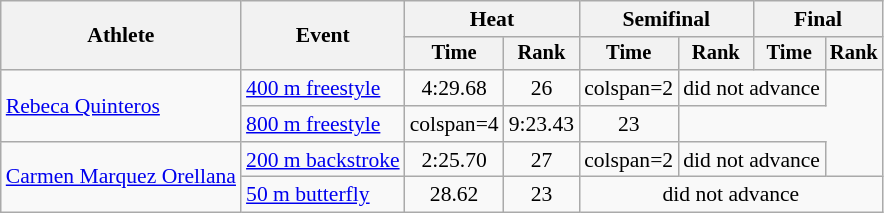<table class=wikitable style="font-size:90%">
<tr>
<th rowspan=2>Athlete</th>
<th rowspan=2>Event</th>
<th colspan="2">Heat</th>
<th colspan="2">Semifinal</th>
<th colspan="2">Final</th>
</tr>
<tr style="font-size:95%">
<th>Time</th>
<th>Rank</th>
<th>Time</th>
<th>Rank</th>
<th>Time</th>
<th>Rank</th>
</tr>
<tr align=center>
<td align=left rowspan=2><a href='#'>Rebeca Quinteros</a></td>
<td align=left><a href='#'>400 m freestyle</a></td>
<td>4:29.68</td>
<td>26</td>
<td>colspan=2 </td>
<td colspan=2>did not advance</td>
</tr>
<tr align=center>
<td align=left><a href='#'>800 m freestyle</a></td>
<td>colspan=4 </td>
<td>9:23.43</td>
<td>23</td>
</tr>
<tr align=center>
<td align=left rowspan=2><a href='#'>Carmen Marquez Orellana</a></td>
<td align=left><a href='#'>200 m backstroke</a></td>
<td>2:25.70</td>
<td>27</td>
<td>colspan=2 </td>
<td colspan=2>did not advance</td>
</tr>
<tr align=center>
<td align=left><a href='#'>50 m butterfly</a></td>
<td>28.62</td>
<td>23</td>
<td colspan=4>did not advance</td>
</tr>
</table>
